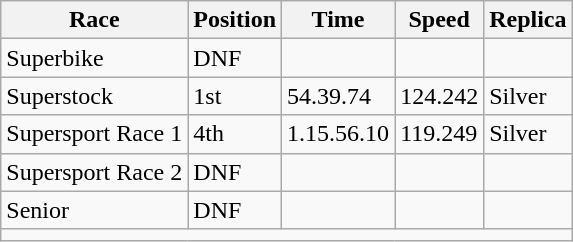<table class="wikitable">
<tr>
<th>Race</th>
<th>Position</th>
<th>Time</th>
<th>Speed</th>
<th>Replica</th>
</tr>
<tr>
<td>Superbike</td>
<td>DNF</td>
<td></td>
<td></td>
<td></td>
</tr>
<tr>
<td>Superstock</td>
<td>1st</td>
<td>54.39.74</td>
<td>124.242</td>
<td>Silver</td>
</tr>
<tr>
<td>Supersport Race 1</td>
<td>4th</td>
<td>1.15.56.10</td>
<td>119.249</td>
<td>Silver</td>
</tr>
<tr>
<td>Supersport Race 2</td>
<td>DNF</td>
<td></td>
<td></td>
<td></td>
</tr>
<tr>
<td>Senior</td>
<td>DNF</td>
<td></td>
<td></td>
<td></td>
</tr>
<tr>
<td colspan=5></td>
</tr>
</table>
